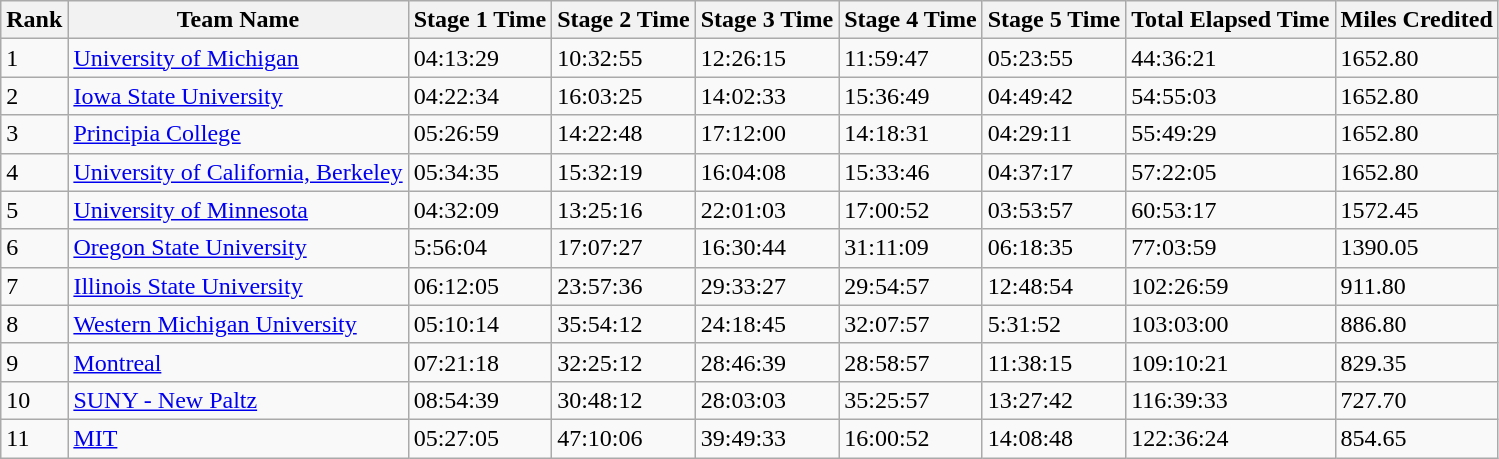<table class="wikitable">
<tr>
<th>Rank</th>
<th>Team Name</th>
<th>Stage 1 Time</th>
<th>Stage 2 Time</th>
<th>Stage 3 Time</th>
<th>Stage 4 Time</th>
<th>Stage 5 Time</th>
<th>Total Elapsed Time</th>
<th>Miles Credited</th>
</tr>
<tr>
<td>1</td>
<td><a href='#'>University of Michigan</a></td>
<td>04:13:29</td>
<td>10:32:55</td>
<td>12:26:15</td>
<td>11:59:47</td>
<td>05:23:55</td>
<td>44:36:21</td>
<td>1652.80</td>
</tr>
<tr>
<td>2</td>
<td><a href='#'>Iowa State University</a></td>
<td>04:22:34</td>
<td>16:03:25</td>
<td>14:02:33</td>
<td>15:36:49</td>
<td>04:49:42</td>
<td>54:55:03</td>
<td>1652.80</td>
</tr>
<tr>
<td>3</td>
<td><a href='#'>Principia College</a></td>
<td>05:26:59</td>
<td>14:22:48</td>
<td>17:12:00</td>
<td>14:18:31</td>
<td>04:29:11</td>
<td>55:49:29</td>
<td>1652.80</td>
</tr>
<tr>
<td>4</td>
<td><a href='#'>University of California, Berkeley</a></td>
<td>05:34:35</td>
<td>15:32:19</td>
<td>16:04:08</td>
<td>15:33:46</td>
<td>04:37:17</td>
<td>57:22:05</td>
<td>1652.80</td>
</tr>
<tr>
<td>5</td>
<td><a href='#'>University of Minnesota</a></td>
<td>04:32:09</td>
<td>13:25:16</td>
<td>22:01:03</td>
<td>17:00:52</td>
<td>03:53:57</td>
<td>60:53:17</td>
<td>1572.45</td>
</tr>
<tr>
<td>6</td>
<td><a href='#'>Oregon State University</a></td>
<td>5:56:04</td>
<td>17:07:27</td>
<td>16:30:44</td>
<td>31:11:09</td>
<td>06:18:35</td>
<td>77:03:59</td>
<td>1390.05</td>
</tr>
<tr>
<td>7</td>
<td><a href='#'>Illinois State University</a></td>
<td>06:12:05</td>
<td>23:57:36</td>
<td>29:33:27</td>
<td>29:54:57</td>
<td>12:48:54</td>
<td>102:26:59</td>
<td>911.80</td>
</tr>
<tr>
<td>8</td>
<td><a href='#'>Western Michigan University</a></td>
<td>05:10:14</td>
<td>35:54:12</td>
<td>24:18:45</td>
<td>32:07:57</td>
<td>5:31:52</td>
<td>103:03:00</td>
<td>886.80</td>
</tr>
<tr>
<td>9</td>
<td><a href='#'>Montreal</a></td>
<td>07:21:18</td>
<td>32:25:12</td>
<td>28:46:39</td>
<td>28:58:57</td>
<td>11:38:15</td>
<td>109:10:21</td>
<td>829.35</td>
</tr>
<tr>
<td>10</td>
<td><a href='#'>SUNY - New Paltz</a></td>
<td>08:54:39</td>
<td>30:48:12</td>
<td>28:03:03</td>
<td>35:25:57</td>
<td>13:27:42</td>
<td>116:39:33</td>
<td>727.70</td>
</tr>
<tr>
<td>11</td>
<td><a href='#'>MIT</a></td>
<td>05:27:05</td>
<td>47:10:06</td>
<td>39:49:33</td>
<td>16:00:52</td>
<td>14:08:48</td>
<td>122:36:24</td>
<td>854.65</td>
</tr>
</table>
